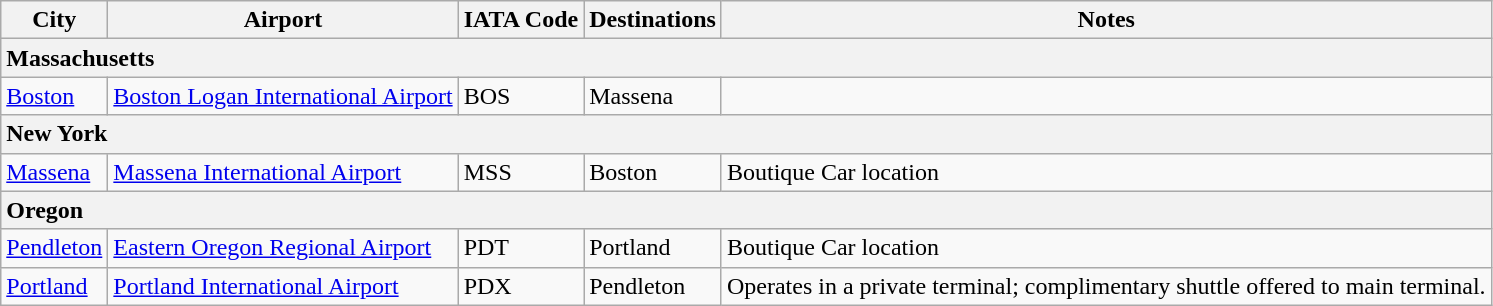<table class="wikitable">
<tr>
<th>City</th>
<th>Airport</th>
<th>IATA Code</th>
<th>Destinations</th>
<th>Notes</th>
</tr>
<tr>
<th colspan="5" style="text-align: left;">Massachusetts</th>
</tr>
<tr>
<td><a href='#'>Boston</a></td>
<td><a href='#'>Boston Logan International Airport</a></td>
<td>BOS</td>
<td>Massena</td>
<td></td>
</tr>
<tr>
<th colspan="5" style="text-align: left;">New York</th>
</tr>
<tr>
<td><a href='#'>Massena</a></td>
<td><a href='#'>Massena International Airport</a></td>
<td>MSS</td>
<td>Boston </td>
<td EAS Community>Boutique Car location</td>
</tr>
<tr>
<th colspan="5" style="text-align: left;">Oregon</th>
</tr>
<tr>
<td><a href='#'>Pendleton</a></td>
<td><a href='#'>Eastern Oregon Regional Airport</a></td>
<td>PDT</td>
<td>Portland</td>
<td EAS Community>Boutique Car location</td>
</tr>
<tr>
<td><a href='#'>Portland</a></td>
<td><a href='#'>Portland International Airport</a></td>
<td>PDX</td>
<td>Pendleton</td>
<td>Operates in a private terminal; complimentary shuttle offered to main terminal.</td>
</tr>
</table>
